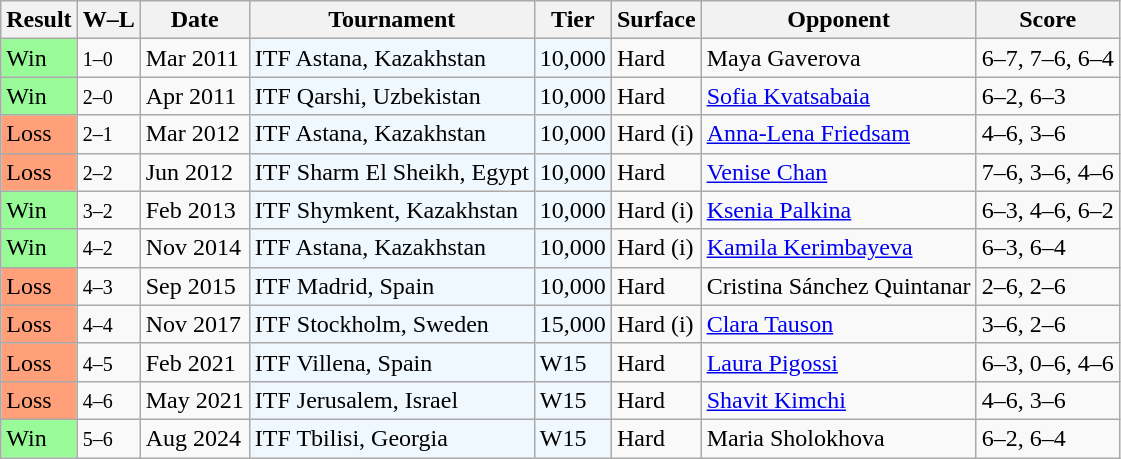<table class="sortable wikitable">
<tr>
<th>Result</th>
<th class="unsortable">W–L</th>
<th>Date</th>
<th>Tournament</th>
<th>Tier</th>
<th>Surface</th>
<th>Opponent</th>
<th class="unsortable">Score</th>
</tr>
<tr>
<td style="background:#98fb98;">Win</td>
<td><small>1–0</small></td>
<td>Mar 2011</td>
<td style="background:#f0f8ff;">ITF Astana, Kazakhstan</td>
<td style="background:#f0f8ff;">10,000</td>
<td>Hard</td>
<td> Maya Gaverova</td>
<td>6–7, 7–6, 6–4</td>
</tr>
<tr>
<td style="background:#98fb98;">Win</td>
<td><small>2–0</small></td>
<td>Apr 2011</td>
<td style="background:#f0f8ff;">ITF Qarshi, Uzbekistan</td>
<td style="background:#f0f8ff;">10,000</td>
<td>Hard</td>
<td> <a href='#'>Sofia Kvatsabaia</a></td>
<td>6–2, 6–3</td>
</tr>
<tr>
<td style="background:#ffa07a;">Loss</td>
<td><small>2–1</small></td>
<td>Mar 2012</td>
<td style="background:#f0f8ff;">ITF Astana, Kazakhstan</td>
<td style="background:#f0f8ff;">10,000</td>
<td>Hard (i)</td>
<td> <a href='#'>Anna-Lena Friedsam</a></td>
<td>4–6, 3–6</td>
</tr>
<tr>
<td style="background:#ffa07a;">Loss</td>
<td><small>2–2</small></td>
<td>Jun 2012</td>
<td style="background:#f0f8ff;">ITF Sharm El Sheikh, Egypt</td>
<td style="background:#f0f8ff;">10,000</td>
<td>Hard</td>
<td> <a href='#'>Venise Chan</a></td>
<td>7–6, 3–6, 4–6</td>
</tr>
<tr>
<td style="background:#98fb98;">Win</td>
<td><small>3–2</small></td>
<td>Feb 2013</td>
<td style="background:#f0f8ff;">ITF Shymkent, Kazakhstan</td>
<td style="background:#f0f8ff;">10,000</td>
<td>Hard (i)</td>
<td> <a href='#'>Ksenia Palkina</a></td>
<td>6–3, 4–6, 6–2</td>
</tr>
<tr>
<td style="background:#98fb98;">Win</td>
<td><small>4–2</small></td>
<td>Nov 2014</td>
<td style="background:#f0f8ff;">ITF Astana, Kazakhstan</td>
<td style="background:#f0f8ff;">10,000</td>
<td>Hard (i)</td>
<td> <a href='#'>Kamila Kerimbayeva</a></td>
<td>6–3, 6–4</td>
</tr>
<tr>
<td style="background:#ffa07a;">Loss</td>
<td><small>4–3</small></td>
<td>Sep 2015</td>
<td style="background:#f0f8ff;">ITF Madrid, Spain</td>
<td style="background:#f0f8ff;">10,000</td>
<td>Hard</td>
<td> Cristina Sánchez Quintanar</td>
<td>2–6, 2–6</td>
</tr>
<tr>
<td style="background:#ffa07a;">Loss</td>
<td><small>4–4</small></td>
<td>Nov 2017</td>
<td style="background:#f0f8ff;">ITF Stockholm, Sweden</td>
<td style="background:#f0f8ff;">15,000</td>
<td>Hard (i)</td>
<td> <a href='#'>Clara Tauson</a></td>
<td>3–6, 2–6</td>
</tr>
<tr>
<td style="background:#ffa07a;">Loss</td>
<td><small>4–5</small></td>
<td>Feb 2021</td>
<td style="background:#f0f8ff;">ITF Villena, Spain</td>
<td style="background:#f0f8ff;">W15</td>
<td>Hard</td>
<td> <a href='#'>Laura Pigossi</a></td>
<td>6–3, 0–6, 4–6</td>
</tr>
<tr>
<td style="background:#ffa07a;">Loss</td>
<td><small>4–6</small></td>
<td>May 2021</td>
<td style="background:#f0f8ff;">ITF Jerusalem, Israel</td>
<td style="background:#f0f8ff;">W15</td>
<td>Hard</td>
<td> <a href='#'>Shavit Kimchi</a></td>
<td>4–6, 3–6</td>
</tr>
<tr>
<td style="background:#98fb98;">Win</td>
<td><small>5–6</small></td>
<td>Aug 2024</td>
<td style="background:#f0f8ff;">ITF Tbilisi, Georgia</td>
<td style="background:#f0f8ff;">W15</td>
<td>Hard</td>
<td> Maria Sholokhova</td>
<td>6–2, 6–4</td>
</tr>
</table>
